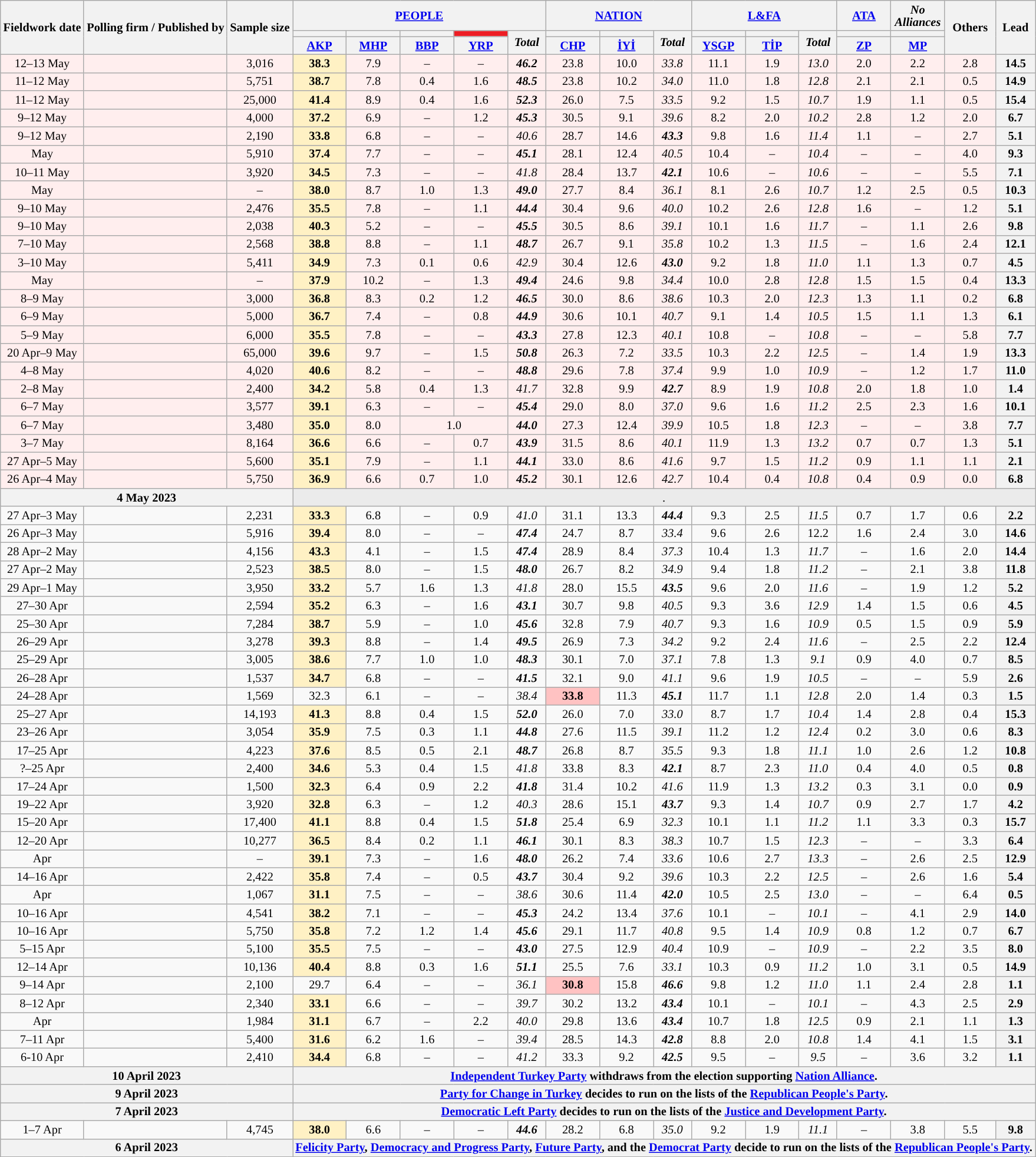<table class="wikitable mw-datatable mw-collapsible" style="text-align:center; font-size:85%; line-height:14px;">
<tr>
<th rowspan="3">Fieldwork date</th>
<th rowspan="3">Polling firm / Published by</th>
<th rowspan="3">Sample size</th>
<th colspan="5"><a href='#'>PEOPLE</a></th>
<th colspan="3"><a href='#'>NATION</a></th>
<th colspan="3"><a href='#'>L&FA</a></th>
<th><a href='#'>ATA</a></th>
<th><em>No Alliances</em></th>
<th rowspan="3">Others</th>
<th rowspan="3">Lead</th>
</tr>
<tr>
<th style="background:"></th>
<th style="background:"></th>
<th style="background:"></th>
<th style="background:#ED1D24;"></th>
<th rowspan="2"><em>Total</em></th>
<th style="background:"></th>
<th style="background:"></th>
<th rowspan="2"><em>Total</em></th>
<th style="background:"></th>
<th style="background:"></th>
<th rowspan="2"><em>Total</em></th>
<th style="background:"></th>
<th style="background:"></th>
</tr>
<tr>
<th style="width:4em;"><a href='#'>AKP</a></th>
<th style="width:4em;"><a href='#'>MHP</a></th>
<th style="width:4em;"><a href='#'>BBP</a></th>
<th style="width:4em;"><a href='#'>YRP</a></th>
<th style="width:4em;"><a href='#'>CHP</a></th>
<th style="width:4em;"><a href='#'>İYİ</a></th>
<th style="width:4em;"><a href='#'>YSGP</a></th>
<th style="width:4em;"><a href='#'>TİP</a></th>
<th style="width:4em;"><a href='#'>ZP</a></th>
<th style="width:4em;"><a href='#'>MP</a></th>
</tr>
<tr style="background: #FFEEEE">
<td>12–13 May</td>
<td></td>
<td>3,016</td>
<td style="background:#FFF1C4"><strong>38.3</strong></td>
<td>7.9</td>
<td>–</td>
<td>–</td>
<td><strong><em>46.2</em></strong></td>
<td>23.8</td>
<td>10.0</td>
<td><em>33.8</em></td>
<td>11.1</td>
<td>1.9</td>
<td><em>13.0</em></td>
<td>2.0</td>
<td>2.2</td>
<td>2.8</td>
<th style="background:">14.5</th>
</tr>
<tr style="background: #FFEEEE">
<td>11–12 May</td>
<td></td>
<td>5,751</td>
<td style="background:#FFF1C4"><strong>38.7</strong></td>
<td>7.8</td>
<td>0.4</td>
<td>1.6</td>
<td><strong><em>48.5</em></strong></td>
<td>23.8</td>
<td>10.2</td>
<td><em>34.0</em></td>
<td>11.0</td>
<td>1.8</td>
<td><em>12.8</em></td>
<td>2.1</td>
<td>2.1</td>
<td>0.5</td>
<th style="background:">14.9</th>
</tr>
<tr style="background: #FFEEEE">
<td>11–12 May</td>
<td></td>
<td>25,000</td>
<td style="background:#FFF1C4"><strong>41.4</strong></td>
<td>8.9</td>
<td>0.4</td>
<td>1.6</td>
<td><strong><em>52.3</em></strong></td>
<td>26.0</td>
<td>7.5</td>
<td><em>33.5</em></td>
<td>9.2</td>
<td>1.5</td>
<td><em>10.7</em></td>
<td>1.9</td>
<td>1.1</td>
<td>0.5</td>
<th style="background:">15.4</th>
</tr>
<tr style="background: #FFEEEE">
<td>9–12 May</td>
<td></td>
<td>4,000</td>
<td style="background:#FFF1C4"><strong>37.2</strong></td>
<td>6.9</td>
<td>–</td>
<td>1.2</td>
<td><strong><em>45.3</em></strong></td>
<td>30.5</td>
<td>9.1</td>
<td><em>39.6</em></td>
<td>8.2</td>
<td>2.0</td>
<td><em>10.2</em></td>
<td>2.8</td>
<td>1.2</td>
<td>2.0</td>
<th style="background:">6.7</th>
</tr>
<tr style="background: #FFEEEE">
<td>9–12 May</td>
<td></td>
<td>2,190</td>
<td style="background:#FFF1C4"><strong>33.8</strong></td>
<td>6.8</td>
<td>–</td>
<td>–</td>
<td><em>40.6</em></td>
<td>28.7</td>
<td>14.6</td>
<td><strong><em>43.3</em></strong></td>
<td>9.8</td>
<td>1.6</td>
<td><em>11.4</em></td>
<td>1.1</td>
<td>–</td>
<td>2.7</td>
<th style="background:">5.1</th>
</tr>
<tr style="background: #FFEEEE">
<td>May</td>
<td></td>
<td>5,910</td>
<td style="background:#FFF1C4"><strong>37.4</strong></td>
<td>7.7</td>
<td>–</td>
<td>–</td>
<td><strong><em>45.1</em></strong></td>
<td>28.1</td>
<td>12.4</td>
<td><em>40.5</em></td>
<td>10.4</td>
<td>–</td>
<td><em>10.4</em></td>
<td>–</td>
<td>–</td>
<td>4.0</td>
<th style="background:">9.3</th>
</tr>
<tr style="background: #FFEEEE">
<td>10–11 May</td>
<td></td>
<td>3,920</td>
<td style="background:#FFF1C4"><strong>34.5</strong></td>
<td>7.3</td>
<td>–</td>
<td>–</td>
<td><em>41.8</em></td>
<td>28.4</td>
<td>13.7</td>
<td><strong><em>42.1</em></strong></td>
<td>10.6</td>
<td>–</td>
<td><em>10.6</em></td>
<td>–</td>
<td>–</td>
<td>5.5</td>
<th style="background:">7.1</th>
</tr>
<tr style="background: #FFEEEE">
<td>May</td>
<td></td>
<td>–</td>
<td style="background:#FFF1C4"><strong>38.0</strong></td>
<td>8.7</td>
<td>1.0</td>
<td>1.3</td>
<td><strong><em>49.0</em></strong></td>
<td>27.7</td>
<td>8.4</td>
<td><em>36.1</em></td>
<td>8.1</td>
<td>2.6</td>
<td><em>10.7</em></td>
<td>1.2</td>
<td>2.5</td>
<td>0.5</td>
<th style="background:">10.3</th>
</tr>
<tr style="background: #FFEEEE">
<td>9–10 May</td>
<td></td>
<td>2,476</td>
<td style="background:#FFF1C4"><strong>35.5</strong></td>
<td>7.8</td>
<td>–</td>
<td>1.1</td>
<td><strong><em>44.4</em></strong></td>
<td>30.4</td>
<td>9.6</td>
<td><em>40.0</em></td>
<td>10.2</td>
<td>2.6</td>
<td><em>12.8</em></td>
<td>1.6</td>
<td>–</td>
<td>1.2</td>
<th style="background:">5.1</th>
</tr>
<tr style="background: #FFEEEE">
<td>9–10 May</td>
<td></td>
<td>2,038</td>
<td style="background:#FFF1C4"><strong>40.3</strong></td>
<td>5.2</td>
<td>–</td>
<td>–</td>
<td><strong><em>45.5</em></strong></td>
<td>30.5</td>
<td>8.6</td>
<td><em>39.1</em></td>
<td>10.1</td>
<td>1.6</td>
<td><em>11.7</em></td>
<td>–</td>
<td>1.1</td>
<td>2.6</td>
<th style="background:">9.8</th>
</tr>
<tr style="background: #FFEEEE">
<td>7–10 May</td>
<td></td>
<td>2,568</td>
<td style="background:#FFF1C4"><strong>38.8</strong></td>
<td>8.8</td>
<td>–</td>
<td>1.1</td>
<td><strong><em>48.7</em></strong></td>
<td>26.7</td>
<td>9.1</td>
<td><em>35.8</em></td>
<td>10.2</td>
<td>1.3</td>
<td><em>11.5</em></td>
<td>–</td>
<td>1.6</td>
<td>2.4</td>
<th style="background:">12.1</th>
</tr>
<tr style="background: #FFEEEE">
<td>3–10 May</td>
<td></td>
<td>5,411</td>
<td style="background:#FFF1C4"><strong>34.9</strong></td>
<td>7.3</td>
<td>0.1</td>
<td>0.6</td>
<td><em>42.9</em></td>
<td>30.4</td>
<td>12.6</td>
<td><strong><em>43.0</em></strong></td>
<td>9.2</td>
<td>1.8</td>
<td><em>11.0</em></td>
<td>1.1</td>
<td>1.3</td>
<td>0.7</td>
<th style="background:">4.5</th>
</tr>
<tr style="background: #FFEEEE">
<td>May</td>
<td></td>
<td>–</td>
<td style="background:#FFF1C4"><strong>37.9</strong></td>
<td>10.2</td>
<td>–</td>
<td>1.3</td>
<td><strong><em>49.4</em></strong></td>
<td>24.6</td>
<td>9.8</td>
<td><em>34.4</em></td>
<td>10.0</td>
<td>2.8</td>
<td><em>12.8</em></td>
<td>1.5</td>
<td>1.5</td>
<td>0.4</td>
<th style="background:">13.3</th>
</tr>
<tr style="background: #FFEEEE">
<td>8–9 May</td>
<td></td>
<td>3,000</td>
<td style="background:#FFF1C4"><strong>36.8</strong></td>
<td>8.3</td>
<td>0.2</td>
<td>1.2</td>
<td><strong><em>46.5</em></strong></td>
<td>30.0</td>
<td>8.6</td>
<td><em>38.6</em></td>
<td>10.3</td>
<td>2.0</td>
<td><em>12.3</em></td>
<td>1.3</td>
<td>1.1</td>
<td>0.2</td>
<th style="background:">6.8</th>
</tr>
<tr style="background: #FFEEEE">
<td>6–9 May</td>
<td></td>
<td>5,000</td>
<td style="background:#FFF1C4"><strong>36.7</strong></td>
<td>7.4</td>
<td>–</td>
<td>0.8</td>
<td><strong><em>44.9</em></strong></td>
<td>30.6</td>
<td>10.1</td>
<td><em>40.7</em></td>
<td>9.1</td>
<td>1.4</td>
<td><em>10.5</em></td>
<td>1.5</td>
<td>1.1</td>
<td>1.3</td>
<th style="background:">6.1</th>
</tr>
<tr style="background: #FFEEEE">
<td>5–9 May</td>
<td></td>
<td>6,000</td>
<td style="background:#FFF1C4"><strong>35.5</strong></td>
<td>7.8</td>
<td>–</td>
<td>–</td>
<td><strong><em>43.3</em></strong></td>
<td>27.8</td>
<td>12.3</td>
<td><em>40.1</em></td>
<td>10.8</td>
<td>–</td>
<td><em>10.8</em></td>
<td>–</td>
<td>–</td>
<td>5.8</td>
<th style="background:">7.7</th>
</tr>
<tr style="background: #FFEEEE">
<td>20 Apr–9 May</td>
<td></td>
<td>65,000</td>
<td style="background:#FFF1C4"><strong>39.6</strong></td>
<td>9.7</td>
<td>–</td>
<td>1.5</td>
<td><strong><em>50.8</em></strong></td>
<td>26.3</td>
<td>7.2</td>
<td><em>33.5</em></td>
<td>10.3</td>
<td>2.2</td>
<td><em>12.5</em></td>
<td>–</td>
<td>1.4</td>
<td>1.9</td>
<th style="background:">13.3</th>
</tr>
<tr style="background: #FFEEEE">
<td>4–8 May</td>
<td></td>
<td>4,020</td>
<td style="background:#FFF1C4"><strong>40.6</strong></td>
<td>8.2</td>
<td>–</td>
<td>–</td>
<td><strong><em>48.8</em></strong></td>
<td>29.6</td>
<td>7.8</td>
<td><em>37.4</em></td>
<td>9.9</td>
<td>1.0</td>
<td><em>10.9</em></td>
<td>–</td>
<td>1.2</td>
<td>1.7</td>
<th style="background:">11.0</th>
</tr>
<tr style="background: #FFEEEE">
<td>2–8 May</td>
<td></td>
<td>2,400</td>
<td style="background:#FFF1C4"><strong>34.2</strong></td>
<td>5.8</td>
<td>0.4</td>
<td>1.3</td>
<td><em>41.7</em></td>
<td>32.8</td>
<td>9.9</td>
<td><strong><em>42.7</em></strong></td>
<td>8.9</td>
<td>1.9</td>
<td><em>10.8</em></td>
<td>2.0</td>
<td>1.8</td>
<td>1.0</td>
<th style="background:">1.4</th>
</tr>
<tr style="background: #FFEEEE">
<td>6–7 May</td>
<td></td>
<td>3,577</td>
<td style="background:#FFF1C4"><strong>39.1</strong></td>
<td>6.3</td>
<td>–</td>
<td>–</td>
<td><strong><em>45.4</em></strong></td>
<td>29.0</td>
<td>8.0</td>
<td><em>37.0</em></td>
<td>9.6</td>
<td>1.6</td>
<td><em>11.2</em></td>
<td>2.5</td>
<td>2.3</td>
<td>1.6</td>
<th style="background:">10.1</th>
</tr>
<tr style="background: #FFEEEE">
<td>6–7 May</td>
<td></td>
<td>3,480</td>
<td style="background:#FFF1C4"><strong>35.0</strong></td>
<td>8.0</td>
<td colspan=2>1.0</td>
<td><strong><em>44.0</em></strong></td>
<td>27.3</td>
<td>12.4</td>
<td><em>39.9</em></td>
<td>10.5</td>
<td>1.8</td>
<td><em>12.3</em></td>
<td>–</td>
<td>–</td>
<td>3.8</td>
<th style="background:">7.7</th>
</tr>
<tr style="background: #FFEEEE">
<td>3–7 May</td>
<td></td>
<td>8,164</td>
<td style="background:#FFF1C4"><strong>36.6</strong></td>
<td>6.6</td>
<td>–</td>
<td>0.7</td>
<td><strong><em>43.9</em></strong></td>
<td>31.5</td>
<td>8.6</td>
<td><em>40.1</em></td>
<td>11.9</td>
<td>1.3</td>
<td><em>13.2</em></td>
<td>0.7</td>
<td>0.7</td>
<td>1.3</td>
<th style="background:">5.1</th>
</tr>
<tr style="background: #FFEEEE">
<td>27 Apr–5 May</td>
<td></td>
<td>5,600</td>
<td style="background:#FFF1C4"><strong>35.1</strong></td>
<td>7.9</td>
<td>–</td>
<td>1.1</td>
<td><strong><em>44.1</em></strong></td>
<td>33.0</td>
<td>8.6</td>
<td><em>41.6</em></td>
<td>9.7</td>
<td>1.5</td>
<td><em>11.2</em></td>
<td>0.9</td>
<td>1.1</td>
<td>1.1</td>
<th style="background:">2.1</th>
</tr>
<tr style="background: #FFEEEE">
<td>26 Apr–4 May</td>
<td></td>
<td>5,750</td>
<td style="background:#FFF1C4"><strong>36.9</strong></td>
<td>6.6</td>
<td>0.7</td>
<td>1.0</td>
<td><strong><em>45.2</em></strong></td>
<td>30.1</td>
<td>12.6</td>
<td><em>42.7</em></td>
<td>10.4</td>
<td>0.4</td>
<td><em>10.8</em></td>
<td>0.4</td>
<td>0.9</td>
<td>0.0</td>
<th style="background:">6.8</th>
</tr>
<tr>
<th colspan="3">4 May 2023</th>
<td colspan="15" style="background: #EBEBEB">.</td>
</tr>
<tr>
<td>27 Apr–3 May</td>
<td></td>
<td>2,231</td>
<td style="background:#FFF1C4"><strong>33.3</strong></td>
<td>6.8</td>
<td>–</td>
<td>0.9</td>
<td><em>41.0</em></td>
<td>31.1</td>
<td>13.3</td>
<td><strong><em>44.4</em></strong></td>
<td>9.3</td>
<td>2.5</td>
<td><em>11.5</em></td>
<td>0.7</td>
<td>1.7</td>
<td>0.6</td>
<th style="background:">2.2</th>
</tr>
<tr>
<td>26 Apr–3 May</td>
<td></td>
<td>5,916</td>
<td style="background:#FFF1C4"><strong>39.4</strong></td>
<td>8.0</td>
<td>–</td>
<td>–</td>
<td><strong><em>47.4</em></strong></td>
<td>24.7</td>
<td>8.7</td>
<td><em>33.4</em></td>
<td>9.6</td>
<td>2.6</td>
<td>12.2</td>
<td>1.6</td>
<td>2.4</td>
<td>3.0</td>
<th style="background:">14.6</th>
</tr>
<tr>
<td>28 Apr–2 May</td>
<td></td>
<td>4,156</td>
<td style="background:#FFF1C4"><strong>43.3</strong></td>
<td>4.1</td>
<td>–</td>
<td>1.5</td>
<td><strong><em>47.4</em></strong></td>
<td>28.9</td>
<td>8.4</td>
<td><em>37.3</em></td>
<td>10.4</td>
<td>1.3</td>
<td><em>11.7</em></td>
<td>–</td>
<td>1.6</td>
<td>2.0</td>
<th style="background:">14.4</th>
</tr>
<tr>
<td>27 Apr–2 May</td>
<td></td>
<td>2,523</td>
<td style="background:#FFF1C4"><strong>38.5</strong></td>
<td>8.0</td>
<td>–</td>
<td>1.5</td>
<td><strong><em>48.0</em></strong></td>
<td>26.7</td>
<td>8.2</td>
<td><em>34.9</em></td>
<td>9.4</td>
<td>1.8</td>
<td><em>11.2</em></td>
<td>–</td>
<td>2.1</td>
<td>3.8</td>
<th style="background:">11.8</th>
</tr>
<tr>
<td>29 Apr–1 May</td>
<td></td>
<td>3,950</td>
<td style="background:#FFF1C4"><strong>33.2</strong></td>
<td>5.7</td>
<td>1.6</td>
<td>1.3</td>
<td><em>41.8</em></td>
<td>28.0</td>
<td>15.5</td>
<td><strong><em>43.5</em></strong></td>
<td>9.6</td>
<td>2.0</td>
<td><em>11.6</em></td>
<td>–</td>
<td>1.9</td>
<td>1.2</td>
<th style="background:">5.2</th>
</tr>
<tr>
<td>27–30 Apr</td>
<td></td>
<td>2,594</td>
<td style="background:#FFF1C4"><strong>35.2</strong></td>
<td>6.3</td>
<td>–</td>
<td>1.6</td>
<td><strong><em>43.1</em></strong></td>
<td>30.7</td>
<td>9.8</td>
<td><em>40.5</em></td>
<td>9.3</td>
<td>3.6</td>
<td><em>12.9</em></td>
<td>1.4</td>
<td>1.5</td>
<td>0.6</td>
<th style="background:">4.5</th>
</tr>
<tr>
<td>25–30 Apr</td>
<td></td>
<td>7,284</td>
<td style="background:#FFF1C4"><strong>38.7</strong></td>
<td>5.9</td>
<td>–</td>
<td>1.0</td>
<td><strong><em>45.6</em></strong></td>
<td>32.8</td>
<td>7.9</td>
<td><em>40.7</em></td>
<td>9.3</td>
<td>1.6</td>
<td><em>10.9</em></td>
<td>0.5</td>
<td>1.5</td>
<td>0.9</td>
<th style="background:">5.9</th>
</tr>
<tr>
<td>26–29 Apr</td>
<td></td>
<td>3,278</td>
<td style="background:#FFF1C4"><strong>39.3</strong></td>
<td>8.8</td>
<td>–</td>
<td>1.4</td>
<td><strong><em>49.5</em></strong></td>
<td>26.9</td>
<td>7.3</td>
<td><em>34.2</em></td>
<td>9.2</td>
<td>2.4</td>
<td><em>11.6</em></td>
<td>–</td>
<td>2.5</td>
<td>2.2</td>
<th style="background:">12.4</th>
</tr>
<tr>
<td>25–29 Apr</td>
<td></td>
<td>3,005</td>
<td style="background:#FFF1C4"><strong>38.6</strong></td>
<td>7.7</td>
<td>1.0</td>
<td>1.0</td>
<td><strong><em>48.3</em></strong></td>
<td>30.1</td>
<td>7.0</td>
<td><em>37.1</em></td>
<td>7.8</td>
<td>1.3</td>
<td><em>9.1</em></td>
<td>0.9</td>
<td>4.0</td>
<td>0.7</td>
<th style="background:">8.5</th>
</tr>
<tr>
<td>26–28 Apr</td>
<td></td>
<td>1,537</td>
<td style="background:#FFF1C4"><strong>34.7</strong></td>
<td>6.8</td>
<td>–</td>
<td>–</td>
<td><strong><em>41.5</em></strong></td>
<td>32.1</td>
<td>9.0</td>
<td><em>41.1</em></td>
<td>9.6</td>
<td>1.9</td>
<td><em>10.5</em></td>
<td>–</td>
<td>–</td>
<td>5.9</td>
<th style="background:">2.6</th>
</tr>
<tr>
<td>24–28 Apr</td>
<td></td>
<td>1,569</td>
<td>32.3</td>
<td>6.1</td>
<td>–</td>
<td>–</td>
<td><em>38.4</em></td>
<td style="background:#FFC2C2"><strong>33.8</strong></td>
<td>11.3</td>
<td><strong><em>45.1</em></strong></td>
<td>11.7</td>
<td>1.1</td>
<td><em>12.8</em></td>
<td>2.0</td>
<td>1.4</td>
<td>0.3</td>
<th style="background:">1.5</th>
</tr>
<tr>
<td>25–27 Apr</td>
<td></td>
<td>14,193</td>
<td style="background:#FFF1C4"><strong>41.3</strong></td>
<td>8.8</td>
<td>0.4</td>
<td>1.5</td>
<td><strong><em>52.0</em></strong></td>
<td>26.0</td>
<td>7.0</td>
<td><em>33.0</em></td>
<td>8.7</td>
<td>1.7</td>
<td><em>10.4</em></td>
<td>1.4</td>
<td>2.8</td>
<td>0.4</td>
<th style="background:">15.3</th>
</tr>
<tr>
<td>23–26 Apr</td>
<td></td>
<td>3,054</td>
<td style="background:#FFF1C4"><strong>35.9</strong></td>
<td>7.5</td>
<td>0.3</td>
<td>1.1</td>
<td><strong><em>44.8</em></strong></td>
<td>27.6</td>
<td>11.5</td>
<td><em>39.1</em></td>
<td>11.2</td>
<td>1.2</td>
<td><em>12.4</em></td>
<td>0.2</td>
<td>3.0</td>
<td>0.6</td>
<th style="background:">8.3</th>
</tr>
<tr>
<td>17–25 Apr</td>
<td></td>
<td>4,223</td>
<td style="background:#FFF1C4"><strong>37.6</strong></td>
<td>8.5</td>
<td>0.5</td>
<td>2.1</td>
<td><strong><em>48.7</em></strong></td>
<td>26.8</td>
<td>8.7</td>
<td><em>35.5</em></td>
<td>9.3</td>
<td>1.8</td>
<td><em>11.1</em></td>
<td>1.0</td>
<td>2.6</td>
<td>1.2</td>
<th style="background:">10.8</th>
</tr>
<tr>
<td>?–25 Apr</td>
<td></td>
<td>2,400</td>
<td style="background:#FFF1C4"><strong>34.6</strong></td>
<td>5.3</td>
<td>0.4</td>
<td>1.5</td>
<td><em>41.8</em></td>
<td>33.8</td>
<td>8.3</td>
<td><strong><em>42.1</em></strong></td>
<td>8.7</td>
<td>2.3</td>
<td><em>11.0</em></td>
<td>0.4</td>
<td>4.0</td>
<td>0.5</td>
<th style="background:">0.8</th>
</tr>
<tr>
<td>17–24 Apr</td>
<td></td>
<td>1,500</td>
<td style="background:#FFF1C4"><strong>32.3</strong></td>
<td>6.4</td>
<td>0.9</td>
<td>2.2</td>
<td><strong><em>41.8</em></strong></td>
<td>31.4</td>
<td>10.2</td>
<td><em>41.6</em></td>
<td>11.9</td>
<td>1.3</td>
<td><em>13.2</em></td>
<td>0.3</td>
<td>3.1</td>
<td>0.0</td>
<th style="background:">0.9</th>
</tr>
<tr>
<td>19–22 Apr</td>
<td></td>
<td>3,920</td>
<td style="background:#FFF1C4"><strong>32.8</strong></td>
<td>6.3</td>
<td>–</td>
<td>1.2</td>
<td><em>40.3</em></td>
<td>28.6</td>
<td>15.1</td>
<td><strong><em>43.7</em></strong></td>
<td>9.3</td>
<td>1.4</td>
<td><em>10.7</em></td>
<td>0.9</td>
<td>2.7</td>
<td>1.7</td>
<th style="background:">4.2</th>
</tr>
<tr>
<td>15–20 Apr</td>
<td></td>
<td>17,400</td>
<td style="background:#FFF1C4"><strong>41.1</strong></td>
<td>8.8</td>
<td>0.4</td>
<td>1.5</td>
<td><strong><em>51.8</em></strong></td>
<td>25.4</td>
<td>6.9</td>
<td><em>32.3</em></td>
<td>10.1</td>
<td>1.1</td>
<td><em>11.2</em></td>
<td>1.1</td>
<td>3.3</td>
<td>0.3</td>
<th style="background:">15.7</th>
</tr>
<tr>
<td>12–20 Apr</td>
<td></td>
<td>10,277</td>
<td style="background:#FFF1C4"><strong>36.5</strong></td>
<td>8.4</td>
<td>0.2</td>
<td>1.1</td>
<td><strong><em>46.1</em></strong></td>
<td>30.1</td>
<td>8.3</td>
<td><em>38.3</em></td>
<td>10.7</td>
<td>1.5</td>
<td><em>12.3</em></td>
<td>–</td>
<td>–</td>
<td>3.3</td>
<th style="background:">6.4</th>
</tr>
<tr>
<td>Apr</td>
<td></td>
<td>–</td>
<td style="background:#FFF1C4"><strong>39.1</strong></td>
<td>7.3</td>
<td>–</td>
<td>1.6</td>
<td><strong><em>48.0</em></strong></td>
<td>26.2</td>
<td>7.4</td>
<td><em>33.6</em></td>
<td>10.6</td>
<td>2.7</td>
<td><em>13.3</em></td>
<td>–</td>
<td>2.6</td>
<td>2.5</td>
<th style="background:">12.9</th>
</tr>
<tr>
<td>14–16 Apr</td>
<td></td>
<td>2,422</td>
<td style="background:#FFF1C4"><strong>35.8</strong></td>
<td>7.4</td>
<td>–</td>
<td>0.5</td>
<td><strong><em>43.7</em></strong></td>
<td>30.4</td>
<td>9.2</td>
<td><em>39.6</em></td>
<td>10.3</td>
<td>2.2</td>
<td><em>12.5</em></td>
<td>–</td>
<td>2.6</td>
<td>1.6</td>
<th style="background:">5.4</th>
</tr>
<tr>
<td>Apr</td>
<td></td>
<td>1,067</td>
<td style="background:#FFF1C4"><strong>31.1</strong></td>
<td>7.5</td>
<td>–</td>
<td>–</td>
<td><em>38.6</em></td>
<td>30.6</td>
<td>11.4</td>
<td><strong><em>42.0</em></strong></td>
<td>10.5</td>
<td>2.5</td>
<td><em>13.0</em></td>
<td>–</td>
<td>–</td>
<td>6.4</td>
<th style="background:">0.5</th>
</tr>
<tr>
<td>10–16 Apr</td>
<td></td>
<td>4,541</td>
<td style="background:#FFF1C4"><strong>38.2</strong></td>
<td>7.1</td>
<td>–</td>
<td>–</td>
<td><strong><em>45.3</em></strong></td>
<td>24.2</td>
<td>13.4</td>
<td><em>37.6</em></td>
<td>10.1</td>
<td>–</td>
<td><em>10.1</em></td>
<td>–</td>
<td>4.1</td>
<td>2.9</td>
<th style="background:">14.0</th>
</tr>
<tr>
<td>10–16 Apr</td>
<td></td>
<td>5,750</td>
<td style="background:#FFF1C4"><strong>35.8</strong></td>
<td>7.2</td>
<td>1.2</td>
<td>1.4</td>
<td><strong><em>45.6</em></strong></td>
<td>29.1</td>
<td>11.7</td>
<td><em>40.8</em></td>
<td>9.5</td>
<td>1.4</td>
<td><em>10.9</em></td>
<td>0.8</td>
<td>1.2</td>
<td>0.7</td>
<th style="background:">6.7</th>
</tr>
<tr>
<td>5–15 Apr</td>
<td></td>
<td>5,100</td>
<td style="background:#FFF1C4"><strong>35.5</strong></td>
<td>7.5</td>
<td>–</td>
<td>–</td>
<td><strong><em>43.0</em></strong></td>
<td>27.5</td>
<td>12.9</td>
<td><em>40.4</em></td>
<td>10.9</td>
<td>–</td>
<td><em>10.9</em></td>
<td>–</td>
<td>2.2</td>
<td>3.5</td>
<th style="background:">8.0</th>
</tr>
<tr>
<td>12–14 Apr</td>
<td></td>
<td>10,136</td>
<td style="background:#FFF1C4"><strong>40.4</strong></td>
<td>8.8</td>
<td>0.3</td>
<td>1.6</td>
<td><strong><em>51.1</em></strong></td>
<td>25.5</td>
<td>7.6</td>
<td><em>33.1</em></td>
<td>10.3</td>
<td>0.9</td>
<td><em>11.2</em></td>
<td>1.0</td>
<td>3.1</td>
<td>0.5</td>
<th style="background:">14.9</th>
</tr>
<tr>
<td>9–14 Apr</td>
<td></td>
<td>2,100</td>
<td>29.7</td>
<td>6.4</td>
<td>–</td>
<td>–</td>
<td><em>36.1</em></td>
<td style="background:#FFC2C2"><strong>30.8</strong></td>
<td>15.8</td>
<td><strong><em>46.6</em></strong></td>
<td>9.8</td>
<td>1.2</td>
<td><em>11.0</em></td>
<td>1.1</td>
<td>2.4</td>
<td>2.8</td>
<th style="background:">1.1</th>
</tr>
<tr>
<td>8–12 Apr</td>
<td></td>
<td>2,340</td>
<td style="background:#FFF1C4"><strong>33.1</strong></td>
<td>6.6</td>
<td>–</td>
<td>–</td>
<td><em>39.7</em></td>
<td>30.2</td>
<td>13.2</td>
<td><strong><em>43.4</em></strong></td>
<td>10.1</td>
<td>–</td>
<td><em>10.1</em></td>
<td>–</td>
<td>4.3</td>
<td>2.5</td>
<th style="background:">2.9</th>
</tr>
<tr>
<td>Apr</td>
<td></td>
<td>1,984</td>
<td style="background:#FFF1C4"><strong>31.1</strong></td>
<td>6.7</td>
<td>–</td>
<td>2.2</td>
<td><em>40.0</em></td>
<td>29.8</td>
<td>13.6</td>
<td><strong><em>43.4</em></strong></td>
<td>10.7</td>
<td>1.8</td>
<td><em>12.5</em></td>
<td>0.9</td>
<td>2.1</td>
<td>1.1</td>
<th style="background:">1.3</th>
</tr>
<tr>
<td>7–11 Apr</td>
<td></td>
<td>5,400</td>
<td style="background:#FFF1C4"><strong>31.6</strong></td>
<td>6.2</td>
<td>1.6</td>
<td>–</td>
<td><em>39.4</em></td>
<td>28.5</td>
<td>14.3</td>
<td><strong><em>42.8</em></strong></td>
<td>8.8</td>
<td>2.0</td>
<td><em>10.8</em></td>
<td>1.4</td>
<td>4.1</td>
<td>1.5</td>
<th style="background:">3.1</th>
</tr>
<tr>
<td>6-10 Apr</td>
<td></td>
<td>2,410</td>
<td style="background:#FFF1C4"><strong>34.4</strong></td>
<td>6.8</td>
<td>–</td>
<td>–</td>
<td><em>41.2</em></td>
<td>33.3</td>
<td>9.2</td>
<td><strong><em>42.5</em></strong></td>
<td>9.5</td>
<td>–</td>
<td><em>9.5</em></td>
<td>–</td>
<td>3.6</td>
<td>3.2</td>
<th style="background:">1.1</th>
</tr>
<tr>
<th colspan="3">10 April 2023</th>
<th colspan="15"><a href='#'>Independent Turkey Party</a> withdraws from the election supporting <a href='#'>Nation Alliance</a>.</th>
</tr>
<tr>
<th colspan="3">9 April 2023</th>
<th colspan="15"><a href='#'>Party for Change in Turkey</a> decides to run on the lists of the <a href='#'>Republican People's Party</a>.</th>
</tr>
<tr>
<th colspan="3">7 April 2023</th>
<th colspan="15"><a href='#'>Democratic Left Party</a> decides to run on the lists of the <a href='#'>Justice and Development Party</a>.</th>
</tr>
<tr>
<td>1–7 Apr</td>
<td></td>
<td>4,745</td>
<td style="background:#FFF1C4"><strong>38.0</strong></td>
<td>6.6</td>
<td>–</td>
<td>–</td>
<td><strong><em>44.6</em></strong></td>
<td>28.2</td>
<td>6.8</td>
<td><em>35.0</em></td>
<td>9.2</td>
<td>1.9</td>
<td><em>11.1</em></td>
<td>–</td>
<td>3.8</td>
<td>5.5</td>
<th style="background:">9.8</th>
</tr>
<tr>
<th colspan="3">6 April 2023</th>
<th colspan="15"><a href='#'>Felicity Party</a>, <a href='#'>Democracy and Progress Party</a>, <a href='#'>Future Party</a>, and the <a href='#'>Democrat Party</a> decide to run on the lists of the <a href='#'>Republican People's Party</a>.</th>
</tr>
</table>
